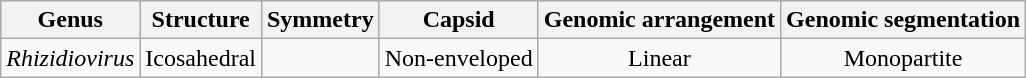<table class="wikitable sortable" style="text-align:center">
<tr>
<th>Genus</th>
<th>Structure</th>
<th>Symmetry</th>
<th>Capsid</th>
<th>Genomic arrangement</th>
<th>Genomic segmentation</th>
</tr>
<tr>
<td><em>Rhizidiovirus</em></td>
<td>Icosahedral</td>
<td></td>
<td>Non-enveloped</td>
<td>Linear</td>
<td>Monopartite</td>
</tr>
</table>
